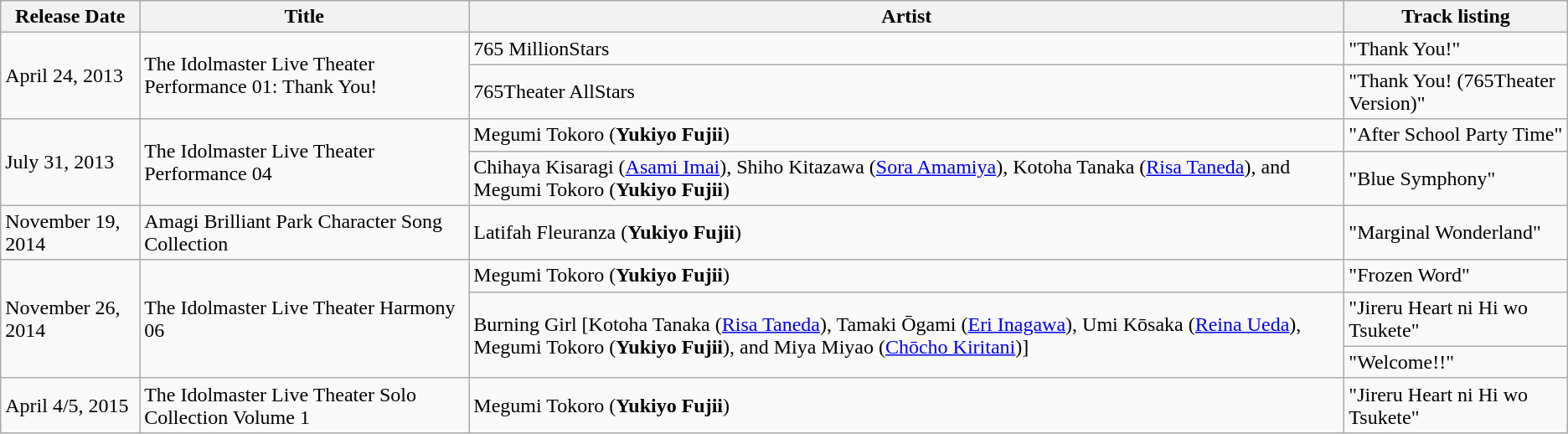<table class="wikitable sortable">
<tr>
<th>Release Date</th>
<th>Title</th>
<th>Artist</th>
<th>Track listing</th>
</tr>
<tr>
<td rowspan="2">April 24, 2013</td>
<td rowspan="2">The Idolmaster Live Theater Performance 01: Thank You!</td>
<td>765 MillionStars</td>
<td>"Thank You!"</td>
</tr>
<tr>
<td>765Theater AllStars</td>
<td>"Thank You! (765Theater Version)"</td>
</tr>
<tr>
<td rowspan="2">July 31, 2013</td>
<td rowspan="2">The Idolmaster Live Theater Performance 04</td>
<td>Megumi Tokoro (<strong>Yukiyo Fujii</strong>)</td>
<td>"After School Party Time"</td>
</tr>
<tr>
<td>Chihaya Kisaragi (<a href='#'>Asami Imai</a>), Shiho Kitazawa (<a href='#'>Sora Amamiya</a>), Kotoha Tanaka (<a href='#'>Risa Taneda</a>), and Megumi Tokoro (<strong>Yukiyo Fujii</strong>)</td>
<td>"Blue Symphony"</td>
</tr>
<tr>
<td>November 19, 2014</td>
<td>Amagi Brilliant Park Character Song Collection</td>
<td>Latifah Fleuranza (<strong>Yukiyo Fujii</strong>)</td>
<td>"Marginal Wonderland"</td>
</tr>
<tr>
<td rowspan="3">November 26, 2014</td>
<td rowspan="3">The Idolmaster Live Theater Harmony 06</td>
<td>Megumi Tokoro (<strong>Yukiyo Fujii</strong>)</td>
<td>"Frozen Word"</td>
</tr>
<tr>
<td rowspan="2">Burning Girl [Kotoha Tanaka (<a href='#'>Risa Taneda</a>), Tamaki Ōgami (<a href='#'>Eri Inagawa</a>), Umi Kōsaka (<a href='#'>Reina Ueda</a>), Megumi Tokoro (<strong>Yukiyo Fujii</strong>), and Miya Miyao (<a href='#'>Chōcho Kiritani</a>)]</td>
<td>"Jireru Heart ni Hi wo Tsukete"</td>
</tr>
<tr>
<td>"Welcome!!"</td>
</tr>
<tr>
<td>April 4/5, 2015</td>
<td>The Idolmaster Live Theater Solo Collection Volume 1</td>
<td>Megumi Tokoro (<strong>Yukiyo Fujii</strong>)</td>
<td>"Jireru Heart ni Hi wo Tsukete"</td>
</tr>
</table>
